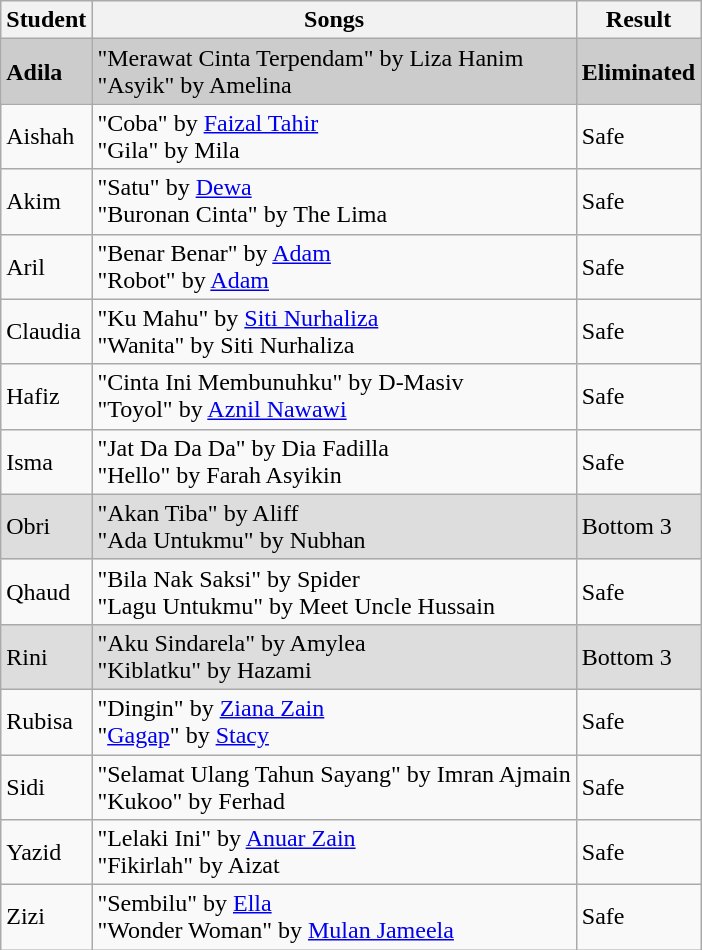<table class="wikitable">
<tr>
<th>Student</th>
<th>Songs</th>
<th>Result</th>
</tr>
<tr bgcolor="#CCCCCC">
<td><strong>Adila</strong></td>
<td>"Merawat Cinta Terpendam" by Liza Hanim <br> "Asyik" by Amelina</td>
<td><strong>Eliminated</strong></td>
</tr>
<tr>
<td>Aishah</td>
<td>"Coba" by <a href='#'>Faizal Tahir</a> <br> "Gila" by Mila</td>
<td>Safe</td>
</tr>
<tr>
<td>Akim</td>
<td>"Satu" by <a href='#'>Dewa</a> <br> "Buronan Cinta" by The Lima</td>
<td>Safe</td>
</tr>
<tr>
<td>Aril</td>
<td>"Benar Benar" by <a href='#'>Adam</a> <br> "Robot" by <a href='#'>Adam</a></td>
<td>Safe</td>
</tr>
<tr>
<td>Claudia</td>
<td>"Ku Mahu" by <a href='#'>Siti Nurhaliza</a> <br> "Wanita" by Siti Nurhaliza</td>
<td>Safe</td>
</tr>
<tr>
<td>Hafiz</td>
<td>"Cinta Ini Membunuhku" by D-Masiv <br> "Toyol" by <a href='#'>Aznil Nawawi</a></td>
<td>Safe</td>
</tr>
<tr>
<td>Isma</td>
<td>"Jat Da Da Da" by Dia Fadilla <br> "Hello" by Farah Asyikin</td>
<td>Safe</td>
</tr>
<tr bgcolor="#DDDDDD">
<td>Obri</td>
<td>"Akan Tiba" by Aliff <br> "Ada Untukmu" by Nubhan</td>
<td>Bottom 3</td>
</tr>
<tr>
<td>Qhaud</td>
<td>"Bila Nak Saksi" by Spider <br> "Lagu Untukmu" by Meet Uncle Hussain</td>
<td>Safe</td>
</tr>
<tr bgcolor="#DDDDDD">
<td>Rini</td>
<td>"Aku Sindarela" by Amylea <br> "Kiblatku" by Hazami</td>
<td>Bottom 3</td>
</tr>
<tr>
<td>Rubisa</td>
<td>"Dingin" by <a href='#'>Ziana Zain</a> <br> "<a href='#'>Gagap</a>" by <a href='#'>Stacy</a></td>
<td>Safe</td>
</tr>
<tr>
<td>Sidi</td>
<td>"Selamat Ulang Tahun Sayang" by Imran Ajmain <br> "Kukoo" by Ferhad</td>
<td>Safe</td>
</tr>
<tr>
<td>Yazid</td>
<td>"Lelaki Ini" by <a href='#'>Anuar Zain</a> <br> "Fikirlah" by Aizat</td>
<td>Safe</td>
</tr>
<tr>
<td>Zizi</td>
<td>"Sembilu" by <a href='#'>Ella</a> <br> "Wonder Woman" by <a href='#'>Mulan Jameela</a></td>
<td>Safe</td>
</tr>
</table>
